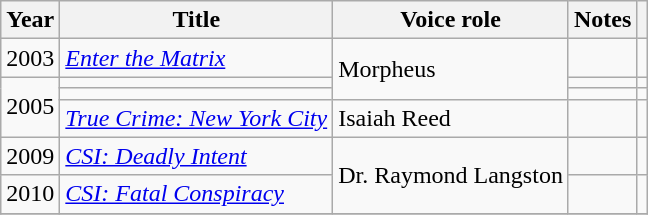<table class="wikitable sortable plainrowheaders">
<tr>
<th scope="col">Year</th>
<th scope="col">Title</th>
<th scope="col">Voice role</th>
<th scope="col" class="unsortable">Notes</th>
<th scope="col" class="unsortable"></th>
</tr>
<tr>
<td>2003</td>
<td><em><a href='#'>Enter the Matrix</a></em></td>
<td rowspan="3">Morpheus</td>
<td></td>
<td></td>
</tr>
<tr>
<td rowspan="3">2005</td>
<td><em></em></td>
<td></td>
<td></td>
</tr>
<tr>
<td><em></em></td>
<td></td>
<td></td>
</tr>
<tr>
<td><em><a href='#'>True Crime: New York City</a></em></td>
<td>Isaiah Reed</td>
<td></td>
<td style="text-align:center;"></td>
</tr>
<tr>
<td>2009</td>
<td><em><a href='#'>CSI: Deadly Intent</a></em></td>
<td rowspan="2">Dr. Raymond Langston</td>
<td></td>
<td></td>
</tr>
<tr>
<td>2010</td>
<td><em><a href='#'>CSI: Fatal Conspiracy</a></em></td>
<td></td>
<td></td>
</tr>
<tr>
</tr>
</table>
